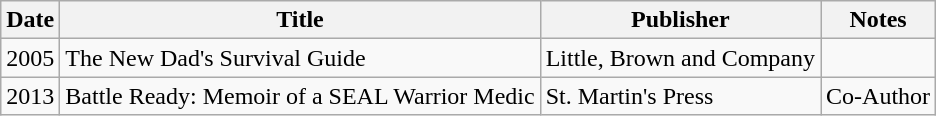<table class="wikitable">
<tr>
<th>Date</th>
<th>Title</th>
<th>Publisher</th>
<th>Notes</th>
</tr>
<tr>
<td>2005</td>
<td>The New Dad's Survival Guide</td>
<td>Little, Brown and Company</td>
<td></td>
</tr>
<tr>
<td>2013</td>
<td>Battle Ready:  Memoir of a SEAL Warrior Medic</td>
<td>St. Martin's Press</td>
<td>Co-Author</td>
</tr>
</table>
